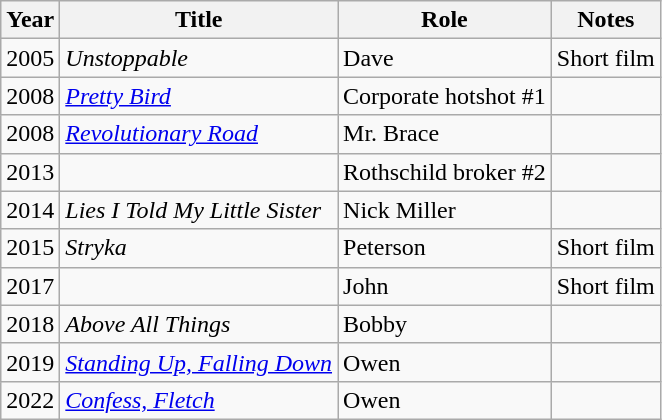<table class="wikitable sortable">
<tr>
<th>Year</th>
<th>Title</th>
<th>Role</th>
<th class="unsortable">Notes</th>
</tr>
<tr>
<td>2005</td>
<td><em>Unstoppable</em></td>
<td>Dave</td>
<td>Short film</td>
</tr>
<tr>
<td>2008</td>
<td><em><a href='#'>Pretty Bird</a></em></td>
<td>Corporate hotshot #1</td>
<td></td>
</tr>
<tr>
<td>2008</td>
<td><em><a href='#'>Revolutionary Road</a></em></td>
<td>Mr. Brace</td>
<td></td>
</tr>
<tr>
<td>2013</td>
<td><em></em></td>
<td>Rothschild broker #2</td>
<td></td>
</tr>
<tr>
<td>2014</td>
<td><em>Lies I Told My Little Sister</em></td>
<td>Nick Miller</td>
<td></td>
</tr>
<tr>
<td>2015</td>
<td><em>Stryka</em></td>
<td>Peterson</td>
<td>Short film</td>
</tr>
<tr>
<td>2017</td>
<td><em></em></td>
<td>John</td>
<td>Short film</td>
</tr>
<tr>
<td>2018</td>
<td><em>Above All Things</em></td>
<td>Bobby</td>
<td></td>
</tr>
<tr>
<td>2019</td>
<td><em><a href='#'>Standing Up, Falling Down</a></em></td>
<td>Owen</td>
<td></td>
</tr>
<tr>
<td>2022</td>
<td><em><a href='#'>Confess, Fletch</a></em></td>
<td>Owen</td>
<td></td>
</tr>
</table>
